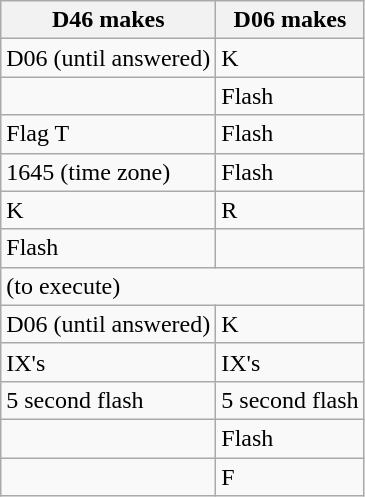<table class="wikitable">
<tr>
<th>D46 makes</th>
<th>D06 makes</th>
</tr>
<tr>
<td>D06 (until answered)</td>
<td>K</td>
</tr>
<tr>
<td></td>
<td>Flash</td>
</tr>
<tr>
<td>Flag T</td>
<td>Flash</td>
</tr>
<tr>
<td>1645 (time zone)</td>
<td>Flash</td>
</tr>
<tr>
<td>K</td>
<td>R</td>
</tr>
<tr>
<td>Flash</td>
<td></td>
</tr>
<tr>
<td colspan="2">(to execute)</td>
</tr>
<tr>
<td>D06 (until answered)</td>
<td>K</td>
</tr>
<tr>
<td>IX's</td>
<td>IX's</td>
</tr>
<tr>
<td>5 second flash</td>
<td>5 second flash</td>
</tr>
<tr>
<td></td>
<td>Flash</td>
</tr>
<tr>
<td></td>
<td>F</td>
</tr>
</table>
